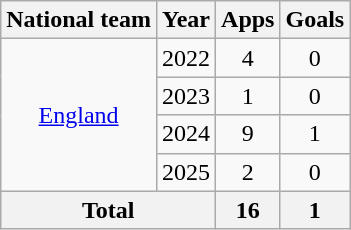<table class="wikitable" style="text-align: center;">
<tr>
<th>National team</th>
<th>Year</th>
<th>Apps</th>
<th>Goals</th>
</tr>
<tr>
<td rowspan="4"><a href='#'>England</a></td>
<td>2022</td>
<td>4</td>
<td>0</td>
</tr>
<tr>
<td>2023</td>
<td>1</td>
<td>0</td>
</tr>
<tr>
<td>2024</td>
<td>9</td>
<td>1</td>
</tr>
<tr>
<td>2025</td>
<td>2</td>
<td>0</td>
</tr>
<tr>
<th colspan="2">Total</th>
<th>16</th>
<th>1</th>
</tr>
</table>
